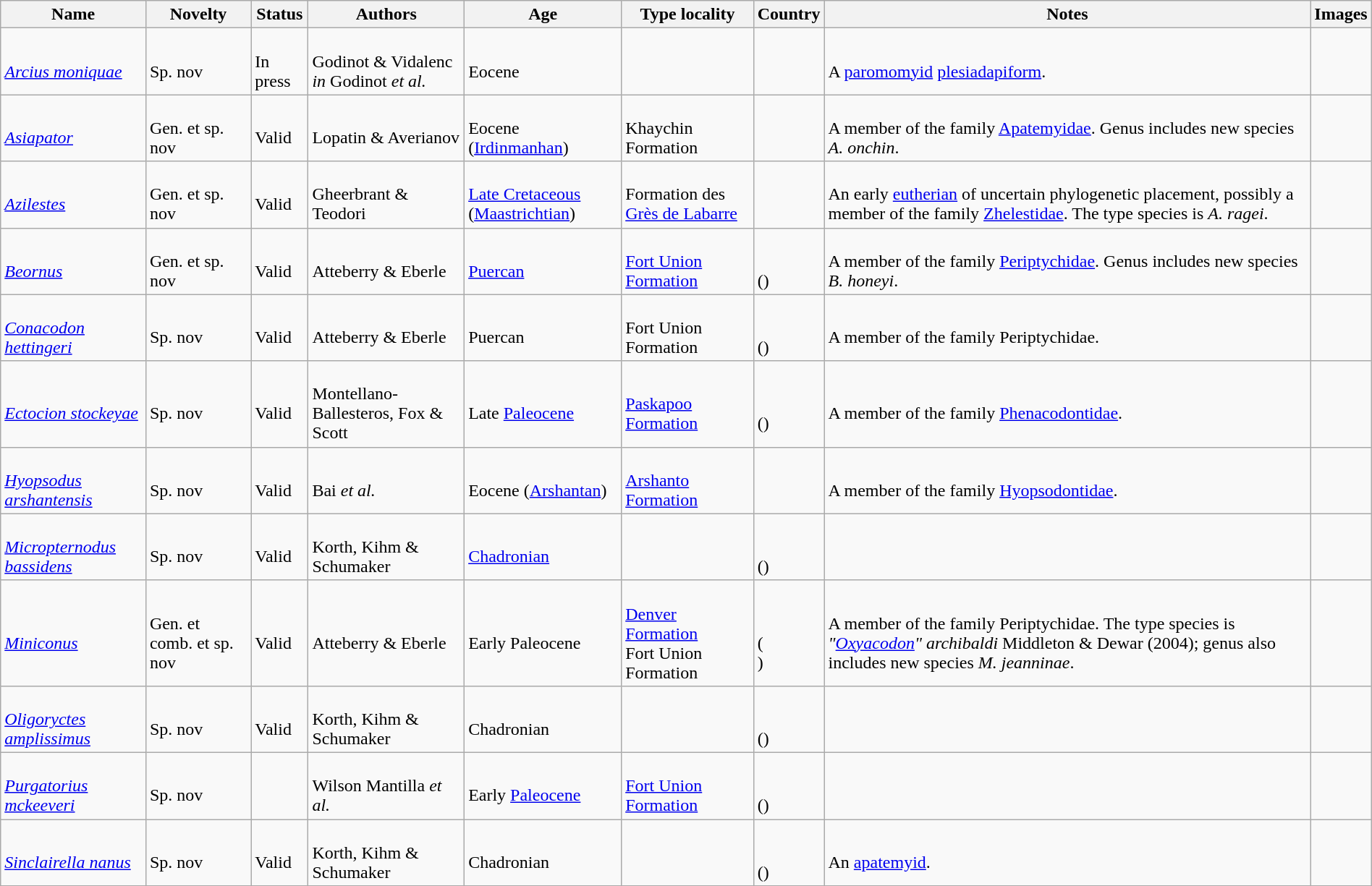<table class="wikitable sortable" align="center" width="100%">
<tr>
<th>Name</th>
<th>Novelty</th>
<th>Status</th>
<th>Authors</th>
<th>Age</th>
<th>Type locality</th>
<th>Country</th>
<th>Notes</th>
<th>Images</th>
</tr>
<tr>
<td><br><em><a href='#'>Arcius moniquae</a></em></td>
<td><br>Sp. nov</td>
<td><br>In press</td>
<td><br>Godinot & Vidalenc <em>in</em> Godinot <em>et al.</em></td>
<td><br>Eocene</td>
<td></td>
<td><br></td>
<td><br>A <a href='#'>paromomyid</a> <a href='#'>plesiadapiform</a>.</td>
<td></td>
</tr>
<tr>
<td><br><em><a href='#'>Asiapator</a></em></td>
<td><br>Gen. et sp. nov</td>
<td><br>Valid</td>
<td><br>Lopatin & Averianov</td>
<td><br>Eocene (<a href='#'>Irdinmanhan</a>)</td>
<td><br>Khaychin Formation</td>
<td><br></td>
<td><br>A member of the family <a href='#'>Apatemyidae</a>. Genus includes new species <em>A. onchin</em>.</td>
<td></td>
</tr>
<tr>
<td><br><em><a href='#'>Azilestes</a></em></td>
<td><br>Gen. et sp. nov</td>
<td><br>Valid</td>
<td><br>Gheerbrant & Teodori</td>
<td><br><a href='#'>Late Cretaceous</a> (<a href='#'>Maastrichtian</a>)</td>
<td><br>Formation des <a href='#'>Grès de Labarre</a></td>
<td><br></td>
<td><br>An early <a href='#'>eutherian</a> of uncertain phylogenetic placement, possibly a member of the family <a href='#'>Zhelestidae</a>. The type species is <em>A. ragei</em>.</td>
<td></td>
</tr>
<tr>
<td><br><em><a href='#'>Beornus</a></em></td>
<td><br>Gen. et sp. nov</td>
<td><br>Valid</td>
<td><br>Atteberry & Eberle</td>
<td><br><a href='#'>Puercan</a></td>
<td><br><a href='#'>Fort Union Formation</a></td>
<td><br><br>()</td>
<td><br>A member of the family <a href='#'>Periptychidae</a>. Genus includes new species <em>B. honeyi</em>.</td>
<td></td>
</tr>
<tr>
<td><br><em><a href='#'>Conacodon hettingeri</a></em></td>
<td><br>Sp. nov</td>
<td><br>Valid</td>
<td><br>Atteberry & Eberle</td>
<td><br>Puercan</td>
<td><br>Fort Union Formation</td>
<td><br><br>()</td>
<td><br>A member of the family Periptychidae.</td>
<td></td>
</tr>
<tr>
<td><br><em><a href='#'>Ectocion stockeyae</a></em></td>
<td><br>Sp. nov</td>
<td><br>Valid</td>
<td><br>Montellano-Ballesteros, Fox & Scott</td>
<td><br>Late <a href='#'>Paleocene</a></td>
<td><br><a href='#'>Paskapoo Formation</a></td>
<td><br><br>()</td>
<td><br>A member of the family <a href='#'>Phenacodontidae</a>.</td>
<td></td>
</tr>
<tr>
<td><br><em><a href='#'>Hyopsodus arshantensis</a></em></td>
<td><br>Sp. nov</td>
<td><br>Valid</td>
<td><br>Bai <em>et al.</em></td>
<td><br>Eocene (<a href='#'>Arshantan</a>)</td>
<td><br><a href='#'>Arshanto Formation</a></td>
<td><br></td>
<td><br>A member of the family <a href='#'>Hyopsodontidae</a>.</td>
<td></td>
</tr>
<tr>
<td><br><em><a href='#'>Micropternodus bassidens</a></em></td>
<td><br>Sp. nov</td>
<td><br>Valid</td>
<td><br>Korth, Kihm & Schumaker</td>
<td><br><a href='#'>Chadronian</a></td>
<td></td>
<td><br><br>()</td>
<td></td>
<td></td>
</tr>
<tr>
<td><br><em><a href='#'>Miniconus</a></em></td>
<td><br>Gen. et comb. et sp. nov</td>
<td><br>Valid</td>
<td><br>Atteberry & Eberle</td>
<td><br>Early Paleocene</td>
<td><br><a href='#'>Denver Formation</a><br>
Fort Union Formation</td>
<td><br><br>(<br>)</td>
<td><br>A member of the family Periptychidae. The type species is <em>"<a href='#'>Oxyacodon</a>" archibaldi</em> Middleton & Dewar (2004); genus also includes new species <em>M. jeanninae</em>.</td>
<td></td>
</tr>
<tr>
<td><br><em><a href='#'>Oligoryctes amplissimus</a></em></td>
<td><br>Sp. nov</td>
<td><br>Valid</td>
<td><br>Korth, Kihm & Schumaker</td>
<td><br>Chadronian</td>
<td></td>
<td><br><br>()</td>
<td></td>
<td></td>
</tr>
<tr>
<td><br><em><a href='#'>Purgatorius mckeeveri</a></em></td>
<td><br>Sp. nov</td>
<td></td>
<td><br>Wilson Mantilla <em>et al.</em></td>
<td><br>Early <a href='#'>Paleocene</a></td>
<td><br><a href='#'>Fort Union Formation</a></td>
<td><br><br>()</td>
<td></td>
<td></td>
</tr>
<tr>
<td><br><em><a href='#'>Sinclairella nanus</a></em></td>
<td><br>Sp. nov</td>
<td><br>Valid</td>
<td><br>Korth, Kihm & Schumaker</td>
<td><br>Chadronian</td>
<td></td>
<td><br><br>()</td>
<td><br>An <a href='#'>apatemyid</a>.</td>
<td></td>
</tr>
<tr>
</tr>
</table>
